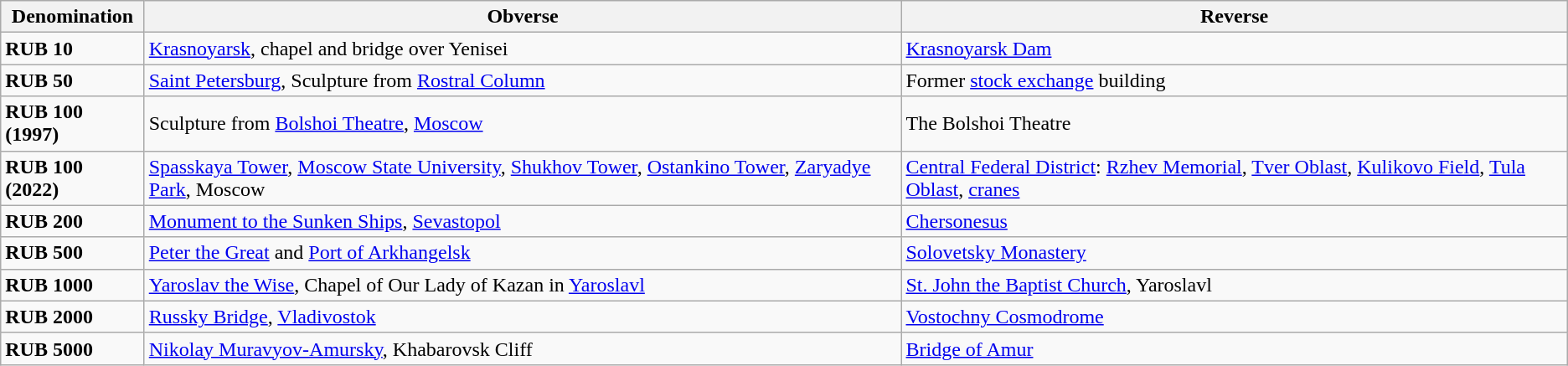<table class="wikitable">
<tr ">
<th>Denomination</th>
<th>Obverse</th>
<th>Reverse</th>
</tr>
<tr>
<td><strong>RUB 10</strong></td>
<td><a href='#'>Krasnoyarsk</a>, chapel and bridge over Yenisei</td>
<td><a href='#'>Krasnoyarsk Dam</a></td>
</tr>
<tr>
<td><strong>RUB 50</strong></td>
<td><a href='#'>Saint Petersburg</a>, Sculpture from <a href='#'>Rostral Column</a></td>
<td>Former <a href='#'>stock exchange</a> building</td>
</tr>
<tr>
<td><strong>RUB 100 (1997)</strong></td>
<td>Sculpture from <a href='#'>Bolshoi Theatre</a>, <a href='#'>Moscow</a></td>
<td>The Bolshoi Theatre</td>
</tr>
<tr>
<td><strong>RUB 100 (2022)</strong></td>
<td><a href='#'>Spasskaya Tower</a>, <a href='#'>Moscow State University</a>, <a href='#'>Shukhov Tower</a>, <a href='#'>Ostankino Tower</a>, <a href='#'>Zaryadye Park</a>, Moscow</td>
<td><a href='#'>Central Federal District</a>: <a href='#'>Rzhev Memorial</a>, <a href='#'>Tver Oblast</a>, <a href='#'>Kulikovo Field</a>, <a href='#'>Tula Oblast</a>, <a href='#'>cranes</a></td>
</tr>
<tr>
<td><strong>RUB 200</strong></td>
<td><a href='#'>Monument to the Sunken Ships</a>, <a href='#'>Sevastopol</a></td>
<td><a href='#'>Chersonesus</a></td>
</tr>
<tr>
<td><strong>RUB 500</strong></td>
<td><a href='#'>Peter the Great</a> and <a href='#'>Port of Arkhangelsk</a></td>
<td><a href='#'>Solovetsky Monastery</a></td>
</tr>
<tr>
<td><strong>RUB 1000</strong></td>
<td><a href='#'>Yaroslav the Wise</a>, Chapel of Our Lady of Kazan in <a href='#'>Yaroslavl</a></td>
<td><a href='#'>St. John the Baptist Church</a>, Yaroslavl</td>
</tr>
<tr>
<td><strong>RUB 2000</strong></td>
<td><a href='#'>Russky Bridge</a>, <a href='#'>Vladivostok</a></td>
<td><a href='#'>Vostochny Cosmodrome</a></td>
</tr>
<tr>
<td><strong>RUB 5000</strong></td>
<td><a href='#'>Nikolay Muravyov-Amursky</a>, Khabarovsk Cliff</td>
<td><a href='#'>Bridge of Amur</a></td>
</tr>
</table>
